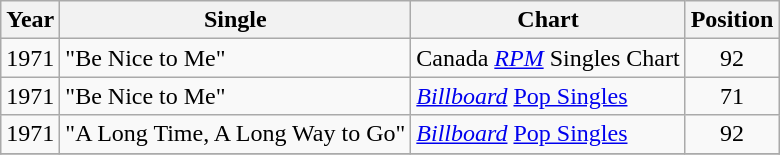<table class="wikitable">
<tr>
<th align="left">Year</th>
<th align="left">Single</th>
<th align="left">Chart</th>
<th align="left">Position</th>
</tr>
<tr>
<td>1971</td>
<td>"Be Nice to Me"</td>
<td>Canada <em><a href='#'>RPM</a></em> Singles Chart</td>
<td align="center">92</td>
</tr>
<tr>
<td>1971</td>
<td>"Be Nice to Me"</td>
<td><em><a href='#'>Billboard</a></em> <a href='#'>Pop Singles</a></td>
<td align="center">71</td>
</tr>
<tr>
<td>1971</td>
<td>"A Long Time, A Long Way to Go"</td>
<td><em><a href='#'>Billboard</a></em> <a href='#'>Pop Singles</a></td>
<td align="center">92</td>
</tr>
<tr>
</tr>
</table>
